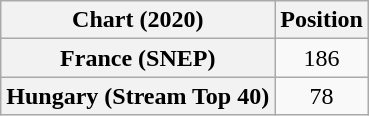<table class="wikitable sortable plainrowheaders" style="text-align:center">
<tr>
<th scope="col">Chart (2020)</th>
<th scope="col">Position</th>
</tr>
<tr>
<th scope="row">France (SNEP)</th>
<td>186</td>
</tr>
<tr>
<th scope="row">Hungary (Stream Top 40)</th>
<td>78</td>
</tr>
</table>
